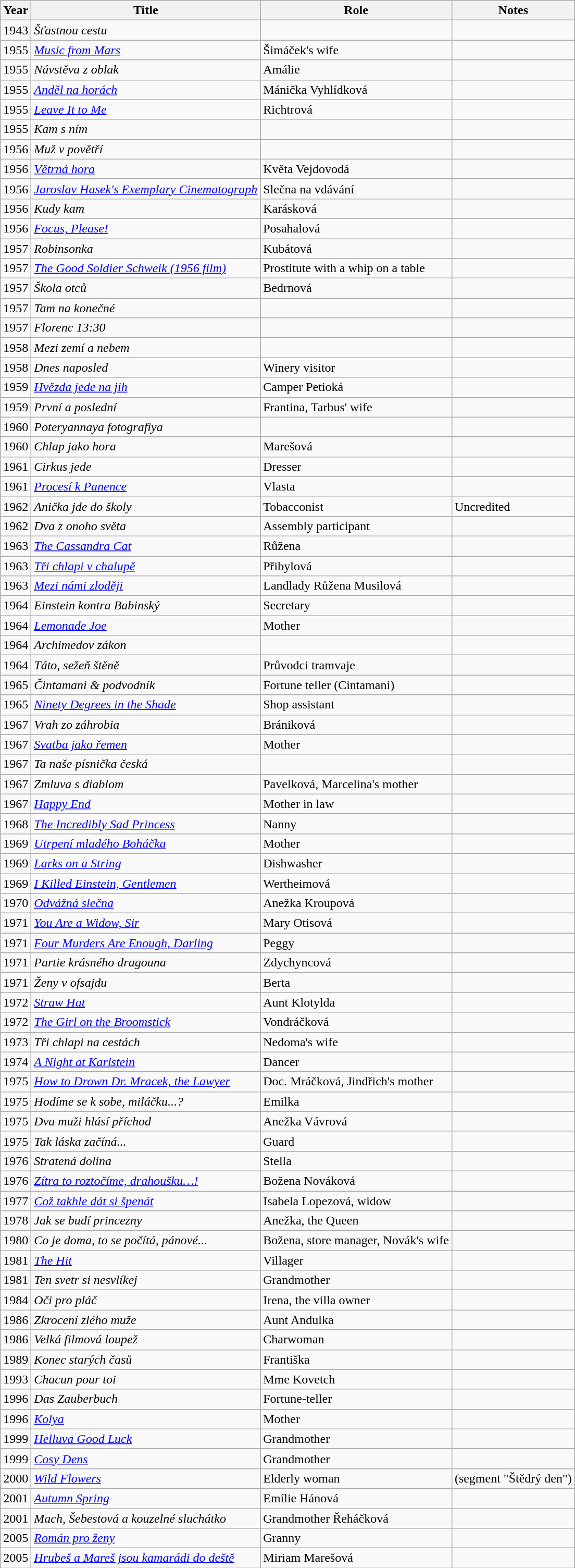<table class="wikitable sortable">
<tr>
<th>Year</th>
<th>Title</th>
<th>Role</th>
<th class="unsortable">Notes</th>
</tr>
<tr>
<td>1943</td>
<td><em>Šťastnou cestu</em></td>
<td></td>
<td></td>
</tr>
<tr>
<td>1955</td>
<td><em><a href='#'>Music from Mars</a></em></td>
<td>Šimáček's wife</td>
<td></td>
</tr>
<tr>
<td>1955</td>
<td><em>Návstěva z oblak</em></td>
<td>Amálie</td>
<td></td>
</tr>
<tr>
<td>1955</td>
<td><em><a href='#'>Anděl na horách</a></em></td>
<td>Mánička Vyhlídková</td>
<td></td>
</tr>
<tr>
<td>1955</td>
<td><em><a href='#'>Leave It to Me</a></em></td>
<td>Richtrová</td>
<td></td>
</tr>
<tr>
<td>1955</td>
<td><em>Kam s ním</em></td>
<td></td>
<td></td>
</tr>
<tr>
<td>1956</td>
<td><em>Muž v povětří</em></td>
<td></td>
<td></td>
</tr>
<tr>
<td>1956</td>
<td><em><a href='#'>Větrná hora</a></em></td>
<td>Květa Vejdovodá</td>
<td></td>
</tr>
<tr>
<td>1956</td>
<td><em><a href='#'>Jaroslav Hasek's Exemplary Cinematograph</a></em></td>
<td>Slečna na vdávání</td>
<td></td>
</tr>
<tr>
<td>1956</td>
<td><em>Kudy kam</em></td>
<td>Karásková</td>
<td></td>
</tr>
<tr>
<td>1956</td>
<td><em><a href='#'>Focus, Please!</a></em></td>
<td>Posahalová</td>
<td></td>
</tr>
<tr>
<td>1957</td>
<td><em>Robinsonka</em></td>
<td>Kubátová</td>
<td></td>
</tr>
<tr>
<td>1957</td>
<td><em><a href='#'>The Good Soldier Schweik (1956 film)</a></em></td>
<td>Prostitute with a whip on a table</td>
<td></td>
</tr>
<tr>
<td>1957</td>
<td><em>Škola otců</em></td>
<td>Bedrnová</td>
<td></td>
</tr>
<tr>
<td>1957</td>
<td><em>Tam na konečné</em></td>
<td></td>
<td></td>
</tr>
<tr>
<td>1957</td>
<td><em>Florenc 13:30</em></td>
<td></td>
<td></td>
</tr>
<tr>
<td>1958</td>
<td><em>Mezi zemí a nebem</em></td>
<td></td>
<td></td>
</tr>
<tr>
<td>1958</td>
<td><em>Dnes naposled</em></td>
<td>Winery visitor</td>
<td></td>
</tr>
<tr>
<td>1959</td>
<td><em><a href='#'>Hvězda jede na jih</a></em></td>
<td>Camper Petioká</td>
<td></td>
</tr>
<tr>
<td>1959</td>
<td><em>První a poslední</em></td>
<td>Frantina, Tarbus' wife</td>
<td></td>
</tr>
<tr>
<td>1960</td>
<td><em>Poteryannaya fotografiya</em></td>
<td></td>
<td></td>
</tr>
<tr>
<td>1960</td>
<td><em>Chlap jako hora</em></td>
<td>Marešová</td>
<td></td>
</tr>
<tr>
<td>1961</td>
<td><em>Cirkus jede</em></td>
<td>Dresser</td>
<td></td>
</tr>
<tr>
<td>1961</td>
<td><em><a href='#'>Procesí k Panence</a></em></td>
<td>Vlasta</td>
<td></td>
</tr>
<tr>
<td>1962</td>
<td><em>Anička jde do školy</em></td>
<td>Tobacconist</td>
<td>Uncredited</td>
</tr>
<tr>
<td>1962</td>
<td><em>Dva z onoho světa</em></td>
<td>Assembly participant</td>
<td></td>
</tr>
<tr>
<td>1963</td>
<td><em><a href='#'>The Cassandra Cat</a></em></td>
<td>Růžena</td>
<td></td>
</tr>
<tr>
<td>1963</td>
<td><em><a href='#'>Tři chlapi v chalupě</a></em></td>
<td>Přibylová</td>
<td></td>
</tr>
<tr>
<td>1963</td>
<td><em><a href='#'>Mezi námi zloději</a></em></td>
<td>Landlady Růžena Musilová</td>
<td></td>
</tr>
<tr>
<td>1964</td>
<td><em>Einstein kontra Babinský</em></td>
<td>Secretary</td>
<td></td>
</tr>
<tr>
<td>1964</td>
<td><em><a href='#'>Lemonade Joe</a></em></td>
<td>Mother</td>
<td></td>
</tr>
<tr>
<td>1964</td>
<td><em>Archimedov zákon</em></td>
<td></td>
<td></td>
</tr>
<tr>
<td>1964</td>
<td><em>Táto, sežeň štěně</em></td>
<td>Průvodci tramvaje</td>
<td></td>
</tr>
<tr>
<td>1965</td>
<td><em>Čintamani & podvodník</em></td>
<td>Fortune teller (Cintamani)</td>
<td></td>
</tr>
<tr>
<td>1965</td>
<td><em><a href='#'>Ninety Degrees in the Shade</a></em></td>
<td>Shop assistant</td>
<td></td>
</tr>
<tr>
<td>1967</td>
<td><em>Vrah zo záhrobia</em></td>
<td>Brániková</td>
<td></td>
</tr>
<tr>
<td>1967</td>
<td><em><a href='#'>Svatba jako řemen</a></em></td>
<td>Mother</td>
<td></td>
</tr>
<tr>
<td>1967</td>
<td><em>Ta naše písnička česká</em></td>
<td></td>
<td></td>
</tr>
<tr>
<td>1967</td>
<td><em>Zmluva s diablom</em></td>
<td>Pavelková, Marcelina's mother</td>
<td></td>
</tr>
<tr>
<td>1967</td>
<td><em><a href='#'>Happy End</a></em></td>
<td>Mother in law</td>
<td></td>
</tr>
<tr>
<td>1968</td>
<td><em><a href='#'>The Incredibly Sad Princess</a></em></td>
<td>Nanny</td>
<td></td>
</tr>
<tr>
<td>1969</td>
<td><em><a href='#'>Utrpení mladého Boháčka</a></em></td>
<td>Mother</td>
<td></td>
</tr>
<tr>
<td>1969</td>
<td><em><a href='#'>Larks on a String</a></em></td>
<td>Dishwasher</td>
<td></td>
</tr>
<tr>
<td>1969</td>
<td><em><a href='#'>I Killed Einstein, Gentlemen</a></em></td>
<td>Wertheimová</td>
<td></td>
</tr>
<tr>
<td>1970</td>
<td><em><a href='#'>Odvážná slečna</a></em></td>
<td>Anežka Kroupová</td>
<td></td>
</tr>
<tr>
<td>1971</td>
<td><em><a href='#'>You Are a Widow, Sir</a></em></td>
<td>Mary Otisová</td>
<td></td>
</tr>
<tr>
<td>1971</td>
<td><em><a href='#'>Four Murders Are Enough, Darling</a></em></td>
<td>Peggy</td>
<td></td>
</tr>
<tr>
<td>1971</td>
<td><em>Partie krásného dragouna</em></td>
<td>Zdychyncová</td>
<td></td>
</tr>
<tr>
<td>1971</td>
<td><em>Ženy v ofsajdu</em></td>
<td>Berta</td>
<td></td>
</tr>
<tr>
<td>1972</td>
<td><em><a href='#'>Straw Hat</a></em></td>
<td>Aunt Klotylda</td>
<td></td>
</tr>
<tr>
<td>1972</td>
<td><em><a href='#'>The Girl on the Broomstick</a></em></td>
<td>Vondráčková</td>
<td></td>
</tr>
<tr>
<td>1973</td>
<td><em>Tři chlapi na cestách</em></td>
<td>Nedoma's wife</td>
<td></td>
</tr>
<tr>
<td>1974</td>
<td><em><a href='#'>A Night at Karlstein</a></em></td>
<td>Dancer</td>
<td></td>
</tr>
<tr>
<td>1975</td>
<td><em><a href='#'>How to Drown Dr. Mracek, the Lawyer</a></em></td>
<td>Doc. Mráčková, Jindřich's mother</td>
<td></td>
</tr>
<tr>
<td>1975</td>
<td><em>Hodíme se k sobe, miláčku...?</em></td>
<td>Emilka</td>
<td></td>
</tr>
<tr>
<td>1975</td>
<td><em>Dva muži hlásí příchod</em></td>
<td>Anežka Vávrová</td>
<td></td>
</tr>
<tr>
<td>1975</td>
<td><em>Tak láska začíná...</em></td>
<td>Guard</td>
<td></td>
</tr>
<tr>
<td>1976</td>
<td><em>Stratená dolina</em></td>
<td>Stella</td>
<td></td>
</tr>
<tr>
<td>1976</td>
<td><em><a href='#'>Zítra to roztočíme, drahoušku…!</a></em></td>
<td>Božena Nováková</td>
<td></td>
</tr>
<tr>
<td>1977</td>
<td><em><a href='#'>Což takhle dát si špenát</a></em></td>
<td>Isabela Lopezová, widow</td>
<td></td>
</tr>
<tr>
<td>1978</td>
<td><em>Jak se budí princezny</em></td>
<td>Anežka, the Queen</td>
<td></td>
</tr>
<tr>
<td>1980</td>
<td><em>Co je doma, to se počítá, pánové...</em></td>
<td>Božena, store manager, Novák's wife</td>
<td></td>
</tr>
<tr>
<td>1981</td>
<td><em><a href='#'>The Hit</a></em></td>
<td>Villager</td>
<td></td>
</tr>
<tr>
<td>1981</td>
<td><em>Ten svetr si nesvlíkej</em></td>
<td>Grandmother</td>
<td></td>
</tr>
<tr>
<td>1984</td>
<td><em>Oči pro pláč</em></td>
<td>Irena, the villa owner</td>
<td></td>
</tr>
<tr>
<td>1986</td>
<td><em>Zkrocení zlého muže</em></td>
<td>Aunt Andulka</td>
<td></td>
</tr>
<tr>
<td>1986</td>
<td><em>Velká filmová loupež</em></td>
<td>Charwoman</td>
<td></td>
</tr>
<tr>
<td>1989</td>
<td><em>Konec starých časů</em></td>
<td>Františka</td>
<td></td>
</tr>
<tr>
<td>1993</td>
<td><em>Chacun pour toi</em></td>
<td>Mme Kovetch</td>
<td></td>
</tr>
<tr>
<td>1996</td>
<td><em>Das Zauberbuch</em></td>
<td>Fortune-teller</td>
<td></td>
</tr>
<tr>
<td>1996</td>
<td><em><a href='#'>Kolya</a></em></td>
<td>Mother</td>
<td></td>
</tr>
<tr>
<td>1999</td>
<td><em><a href='#'>Helluva Good Luck</a></em></td>
<td>Grandmother</td>
<td></td>
</tr>
<tr>
<td>1999</td>
<td><em><a href='#'>Cosy Dens</a></em></td>
<td>Grandmother</td>
<td></td>
</tr>
<tr>
<td>2000</td>
<td><em><a href='#'>Wild Flowers</a></em></td>
<td>Elderly woman</td>
<td>(segment "Štědrý den")</td>
</tr>
<tr>
<td>2001</td>
<td><em><a href='#'>Autumn Spring</a></em></td>
<td>Emílie Hánová</td>
<td></td>
</tr>
<tr>
<td>2001</td>
<td><em>Mach, Šebestová a kouzelné sluchátko</em></td>
<td>Grandmother Řeháčková</td>
<td></td>
</tr>
<tr>
<td>2005</td>
<td><em><a href='#'>Román pro ženy</a></em></td>
<td>Granny</td>
<td></td>
</tr>
<tr>
<td>2005</td>
<td><em><a href='#'>Hrubeš a Mareš jsou kamarádi do deště</a></em></td>
<td>Miriam Marešová</td>
<td></td>
</tr>
</table>
